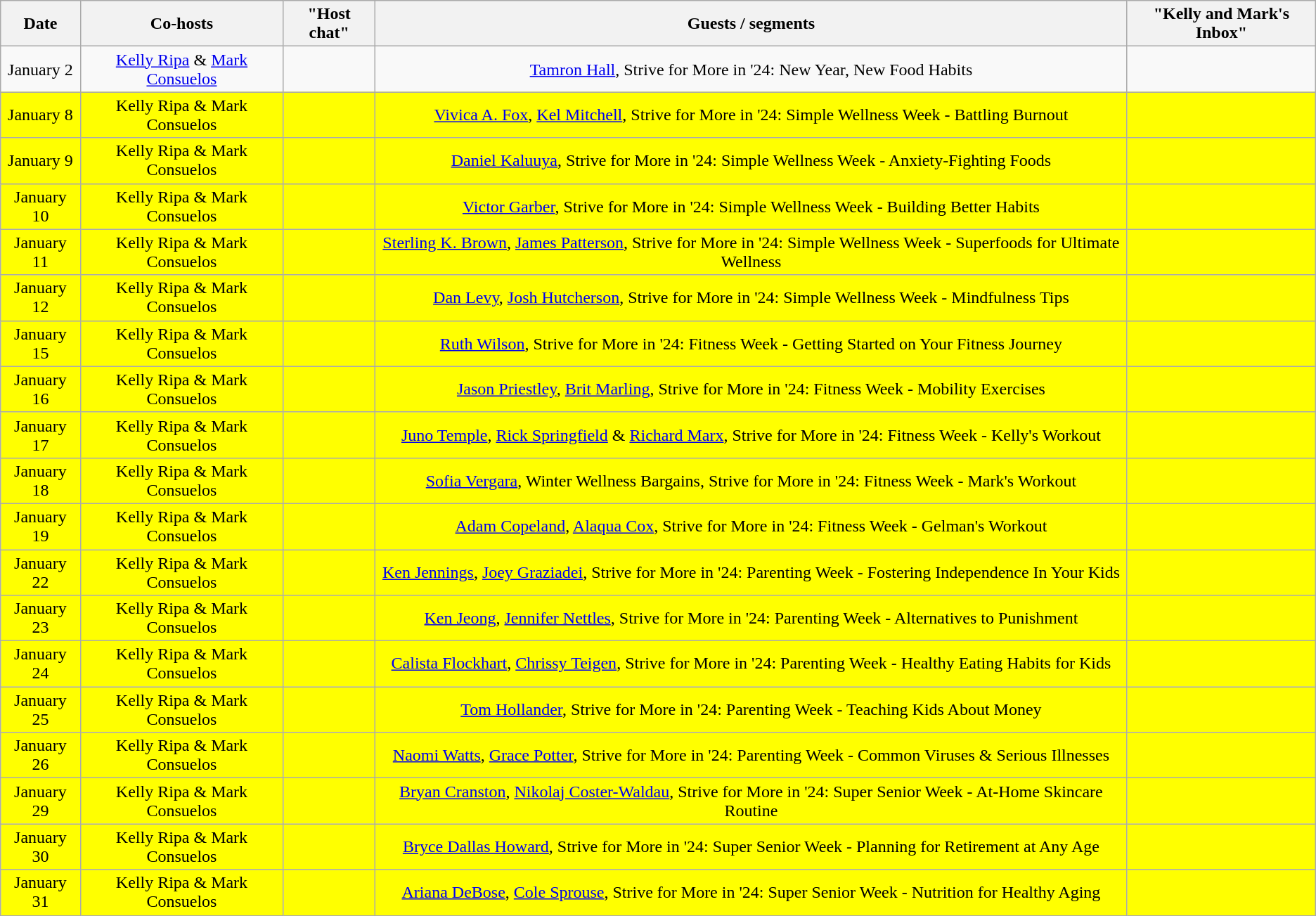<table class="wikitable sortable" style="text-align:center;">
<tr>
<th>Date</th>
<th>Co-hosts</th>
<th>"Host chat"</th>
<th>Guests / segments</th>
<th>"Kelly and Mark's Inbox"</th>
</tr>
<tr>
<td>January 2</td>
<td><a href='#'>Kelly Ripa</a> & <a href='#'>Mark Consuelos</a></td>
<td></td>
<td><a href='#'>Tamron Hall</a>, Strive for More in '24: New Year, New Food Habits</td>
<td></td>
</tr>
<tr style="background:yellow;">
<td>January 8</td>
<td>Kelly Ripa & Mark Consuelos</td>
<td></td>
<td><a href='#'>Vivica A. Fox</a>, <a href='#'>Kel Mitchell</a>, Strive for More in '24: Simple Wellness Week - Battling Burnout</td>
<td></td>
</tr>
<tr style="background:yellow;">
<td>January 9</td>
<td>Kelly Ripa & Mark Consuelos</td>
<td></td>
<td><a href='#'>Daniel Kaluuya</a>, Strive for More in '24: Simple Wellness Week - Anxiety-Fighting Foods</td>
<td></td>
</tr>
<tr style="background:yellow;">
<td>January 10</td>
<td>Kelly Ripa & Mark Consuelos</td>
<td></td>
<td><a href='#'>Victor Garber</a>, Strive for More in '24: Simple Wellness Week - Building Better Habits</td>
<td></td>
</tr>
<tr style="background:yellow;">
<td>January 11</td>
<td>Kelly Ripa & Mark Consuelos</td>
<td></td>
<td><a href='#'>Sterling K. Brown</a>, <a href='#'>James Patterson</a>, Strive for More in '24: Simple Wellness Week - Superfoods for Ultimate Wellness</td>
<td></td>
</tr>
<tr style="background:yellow;">
<td>January 12</td>
<td>Kelly Ripa & Mark Consuelos</td>
<td></td>
<td><a href='#'>Dan Levy</a>, <a href='#'>Josh Hutcherson</a>, Strive for More in '24: Simple Wellness Week - Mindfulness Tips</td>
<td></td>
</tr>
<tr style="background:yellow;">
<td>January 15</td>
<td>Kelly Ripa & Mark Consuelos</td>
<td></td>
<td><a href='#'>Ruth Wilson</a>, Strive for More in '24: Fitness Week - Getting Started on Your Fitness Journey</td>
<td></td>
</tr>
<tr style="background:yellow;">
<td>January 16</td>
<td>Kelly Ripa & Mark Consuelos</td>
<td></td>
<td><a href='#'>Jason Priestley</a>, <a href='#'>Brit Marling</a>, Strive for More in '24: Fitness Week - Mobility Exercises</td>
<td></td>
</tr>
<tr style="background:yellow;">
<td>January 17</td>
<td>Kelly Ripa & Mark Consuelos</td>
<td></td>
<td><a href='#'>Juno Temple</a>, <a href='#'>Rick Springfield</a> & <a href='#'>Richard Marx</a>, Strive for More in '24: Fitness Week - Kelly's Workout</td>
<td></td>
</tr>
<tr style="background:yellow;">
<td>January 18</td>
<td>Kelly Ripa & Mark Consuelos</td>
<td></td>
<td><a href='#'>Sofia Vergara</a>, Winter Wellness Bargains, Strive for More in '24: Fitness Week - Mark's Workout</td>
<td></td>
</tr>
<tr style="background:yellow;">
<td>January 19</td>
<td>Kelly Ripa & Mark Consuelos</td>
<td></td>
<td><a href='#'>Adam Copeland</a>, <a href='#'>Alaqua Cox</a>, Strive for More in '24: Fitness Week - Gelman's Workout</td>
<td></td>
</tr>
<tr style="background:yellow;">
<td>January 22</td>
<td>Kelly Ripa & Mark Consuelos</td>
<td></td>
<td><a href='#'>Ken Jennings</a>, <a href='#'>Joey Graziadei</a>, Strive for More in '24: Parenting Week - Fostering Independence In Your Kids</td>
<td></td>
</tr>
<tr style="background:yellow;">
<td>January 23</td>
<td>Kelly Ripa & Mark Consuelos</td>
<td></td>
<td><a href='#'>Ken Jeong</a>, <a href='#'>Jennifer Nettles</a>, Strive for More in '24: Parenting Week - Alternatives to Punishment</td>
<td></td>
</tr>
<tr style="background:yellow;">
<td>January 24</td>
<td>Kelly Ripa & Mark Consuelos</td>
<td></td>
<td><a href='#'>Calista Flockhart</a>, <a href='#'>Chrissy Teigen</a>, Strive for More in '24: Parenting Week - Healthy Eating Habits for Kids</td>
<td></td>
</tr>
<tr style="background:yellow;">
<td>January 25</td>
<td>Kelly Ripa & Mark Consuelos</td>
<td></td>
<td><a href='#'>Tom Hollander</a>, Strive for More in '24: Parenting Week - Teaching Kids About Money</td>
<td></td>
</tr>
<tr style="background:yellow;">
<td>January 26</td>
<td>Kelly Ripa & Mark Consuelos</td>
<td></td>
<td><a href='#'>Naomi Watts</a>, <a href='#'>Grace Potter</a>, Strive for More in '24: Parenting Week - Common Viruses & Serious Illnesses</td>
<td></td>
</tr>
<tr style="background:yellow;">
<td>January 29</td>
<td>Kelly Ripa & Mark Consuelos</td>
<td></td>
<td><a href='#'>Bryan Cranston</a>, <a href='#'>Nikolaj Coster-Waldau</a>, Strive for More in '24: Super Senior Week - At-Home Skincare Routine</td>
<td></td>
</tr>
<tr style="background:yellow;">
<td>January 30</td>
<td>Kelly Ripa & Mark Consuelos</td>
<td></td>
<td><a href='#'>Bryce Dallas Howard</a>, Strive for More in '24: Super Senior Week - Planning for Retirement at Any Age</td>
<td></td>
</tr>
<tr style="background:yellow;">
<td>January 31</td>
<td>Kelly Ripa & Mark Consuelos</td>
<td></td>
<td><a href='#'>Ariana DeBose</a>, <a href='#'>Cole Sprouse</a>, Strive for More in '24: Super Senior Week - Nutrition for Healthy Aging</td>
<td></td>
</tr>
</table>
